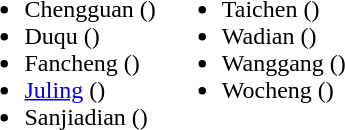<table>
<tr>
<td valign="top"><br><ul><li>Chengguan ()</li><li>Duqu ()</li><li>Fancheng ()</li><li><a href='#'>Juling</a> ()</li><li>Sanjiadian ()</li></ul></td>
<td valign="top"><br><ul><li>Taichen ()</li><li>Wadian ()</li><li>Wanggang ()</li><li>Wocheng ()</li></ul></td>
</tr>
</table>
